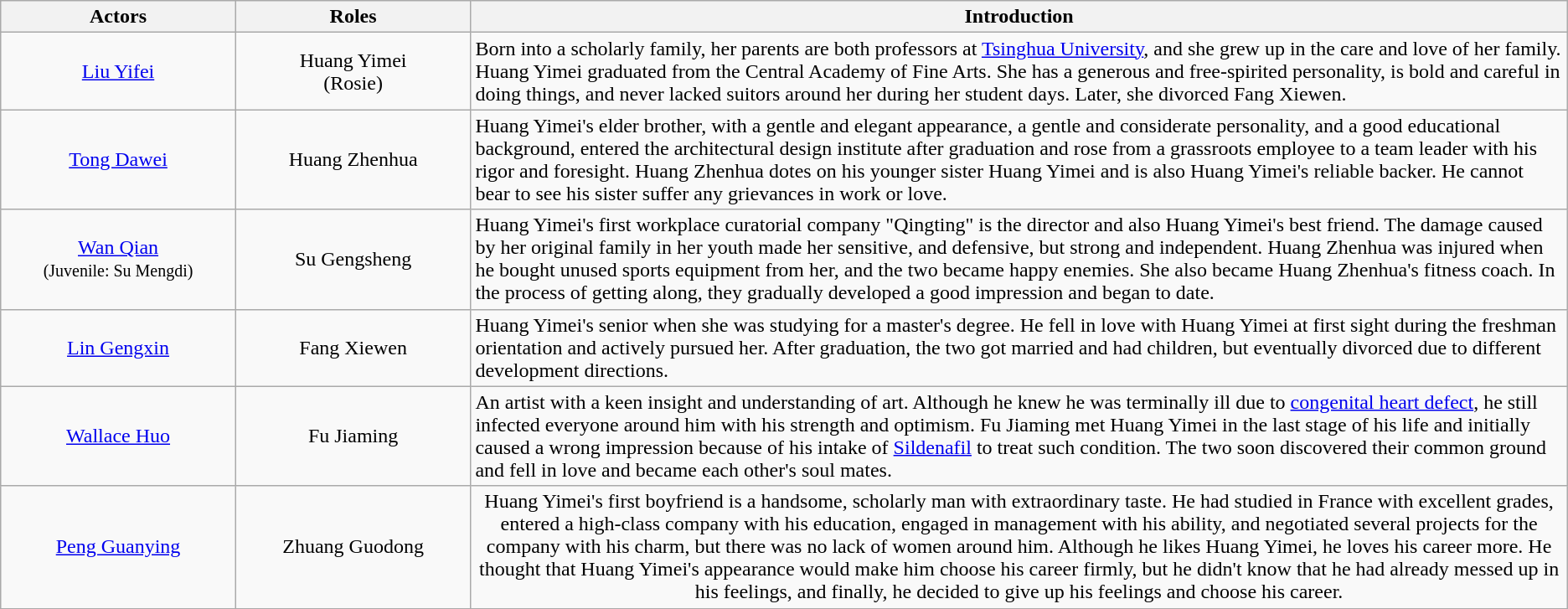<table class="wikitable" style="text-align:center">
<tr>
<th width="15%">Actors</th>
<th width="15%">Roles</th>
<th width="70%">Introduction</th>
</tr>
<tr>
<td><a href='#'>Liu Yifei</a></td>
<td>Huang Yimei<br>(Rosie)</td>
<td align=left>Born into a scholarly family, her parents are both professors at <a href='#'>Tsinghua University</a>, and she grew up in the care and love of her family. Huang Yimei graduated from the Central Academy of Fine Arts. She has a generous and free-spirited personality, is bold and careful in doing things, and never lacked suitors around her during her student days. Later, she divorced Fang Xiewen.</td>
</tr>
<tr>
<td><a href='#'>Tong Dawei</a></td>
<td>Huang Zhenhua</td>
<td align=left>Huang Yimei's elder brother, with a gentle and elegant appearance, a gentle and considerate personality, and a good educational background, entered the architectural design institute after graduation and rose from a grassroots employee to a team leader with his rigor and foresight. Huang Zhenhua dotes on his younger sister Huang Yimei and is also Huang Yimei's reliable backer. He cannot bear to see his sister suffer any grievances in work or love.</td>
</tr>
<tr>
<td><a href='#'>Wan Qian</a><br><small>(Juvenile: Su Mengdi)</small></td>
<td>Su Gengsheng</td>
<td align=left>Huang Yimei's first workplace curatorial company "Qingting" is the director and also Huang Yimei's best friend. The damage caused by her original family in her youth made her sensitive, and defensive, but strong and independent. Huang Zhenhua was injured when he bought unused sports equipment from her, and the two became happy enemies. She also became Huang Zhenhua's fitness coach. In the process of getting along, they gradually developed a good impression and began to date.</td>
</tr>
<tr>
<td><a href='#'>Lin Gengxin</a></td>
<td>Fang Xiewen</td>
<td align=left>Huang Yimei's senior when she was studying for a master's degree. He fell in love with Huang Yimei at first sight during the freshman orientation and actively pursued her. After graduation, the two got married and had children, but eventually divorced due to different development directions.</td>
</tr>
<tr>
<td><a href='#'>Wallace Huo</a></td>
<td>Fu Jiaming</td>
<td align=left>An artist with a keen insight and understanding of art. Although he knew he was terminally ill due to <a href='#'>congenital heart defect</a>, he still infected everyone around him with his strength and optimism. Fu Jiaming met Huang Yimei in the last stage of his life and initially caused a wrong impression because of his intake of <a href='#'>Sildenafil</a> to treat such condition. The two soon discovered their common ground and fell in love and became each other's soul mates.</td>
</tr>
<tr>
<td><a href='#'>Peng Guanying</a></td>
<td>Zhuang Guodong</td>
<td>Huang Yimei's first boyfriend is a handsome, scholarly man with extraordinary taste. He had studied in France with excellent grades, entered a high-class company with his education, engaged in management with his ability, and negotiated several projects for the company with his charm, but there was no lack of women around him. Although he likes Huang Yimei, he loves his career more. He thought that Huang Yimei's appearance would make him choose his career firmly, but he didn't know that he had already messed up in his feelings, and finally, he decided to give up his feelings and choose his career.</td>
</tr>
<tr>
</tr>
</table>
